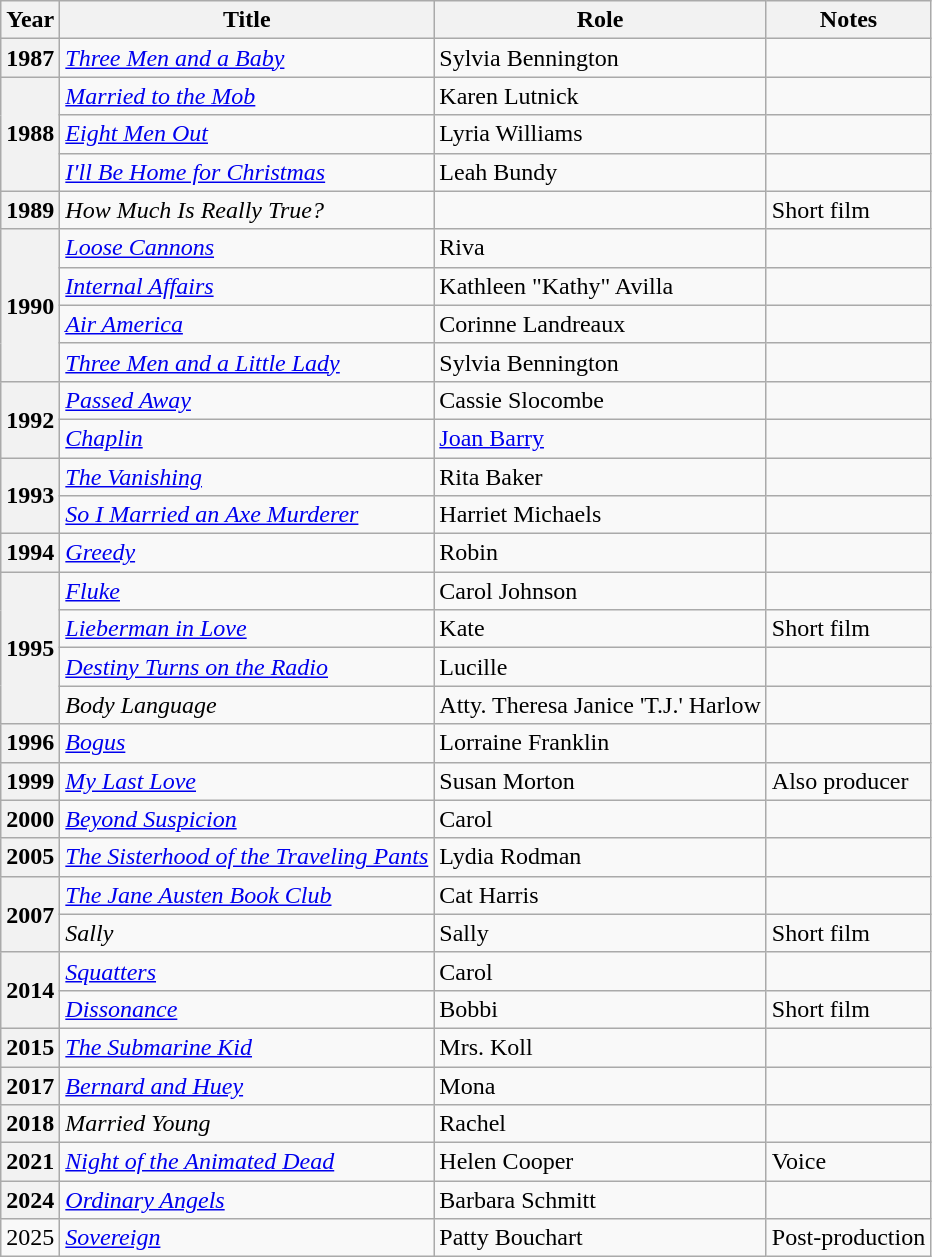<table class="wikitable plainrowheaders sortable">
<tr>
<th scope="col">Year</th>
<th scope="col">Title</th>
<th scope="col">Role</th>
<th scope="col" class="unsortable">Notes</th>
</tr>
<tr>
<th scope="row">1987</th>
<td><em><a href='#'>Three Men and a Baby</a></em></td>
<td>Sylvia Bennington</td>
<td></td>
</tr>
<tr>
<th scope="row" rowspan="3">1988</th>
<td><em><a href='#'>Married to the Mob</a></em></td>
<td>Karen Lutnick</td>
<td></td>
</tr>
<tr>
<td><em><a href='#'>Eight Men Out</a></em></td>
<td>Lyria Williams</td>
<td></td>
</tr>
<tr>
<td><em><a href='#'>I'll Be Home for Christmas</a></em></td>
<td>Leah Bundy</td>
<td></td>
</tr>
<tr>
<th scope="row">1989</th>
<td><em>How Much Is Really True?</em></td>
<td></td>
<td>Short film</td>
</tr>
<tr>
<th scope="row" rowspan="4">1990</th>
<td><em><a href='#'>Loose Cannons</a></em></td>
<td>Riva</td>
<td></td>
</tr>
<tr>
<td><em><a href='#'>Internal Affairs</a></em></td>
<td>Kathleen "Kathy" Avilla</td>
<td></td>
</tr>
<tr>
<td><em><a href='#'>Air America</a></em></td>
<td>Corinne Landreaux</td>
<td></td>
</tr>
<tr>
<td><em><a href='#'>Three Men and a Little Lady</a></em></td>
<td>Sylvia Bennington</td>
<td></td>
</tr>
<tr>
<th scope="row" rowspan="2">1992</th>
<td><em><a href='#'>Passed Away</a></em></td>
<td>Cassie Slocombe</td>
<td></td>
</tr>
<tr>
<td><em><a href='#'>Chaplin</a></em></td>
<td><a href='#'>Joan Barry</a></td>
<td></td>
</tr>
<tr>
<th scope="row" rowspan="2">1993</th>
<td><em><a href='#'>The Vanishing</a></em></td>
<td>Rita Baker</td>
<td></td>
</tr>
<tr>
<td><em><a href='#'>So I Married an Axe Murderer</a></em></td>
<td>Harriet Michaels</td>
<td></td>
</tr>
<tr>
<th scope="row">1994</th>
<td><em><a href='#'>Greedy</a></em></td>
<td>Robin</td>
<td></td>
</tr>
<tr>
<th scope="row" rowspan="4">1995</th>
<td><em><a href='#'>Fluke</a></em></td>
<td>Carol Johnson</td>
<td></td>
</tr>
<tr>
<td><em><a href='#'>Lieberman in Love</a></em></td>
<td>Kate</td>
<td>Short film</td>
</tr>
<tr>
<td><em><a href='#'>Destiny Turns on the Radio</a></em></td>
<td>Lucille</td>
<td></td>
</tr>
<tr>
<td><em>Body Language</em></td>
<td>Atty. Theresa Janice 'T.J.' Harlow</td>
<td></td>
</tr>
<tr>
<th scope="row">1996</th>
<td><em><a href='#'>Bogus</a></em></td>
<td>Lorraine Franklin</td>
<td></td>
</tr>
<tr>
<th scope="row">1999</th>
<td><em><a href='#'>My Last Love</a></em></td>
<td>Susan Morton</td>
<td>Also producer</td>
</tr>
<tr>
<th scope="row">2000</th>
<td><em><a href='#'>Beyond Suspicion</a></em></td>
<td>Carol</td>
<td></td>
</tr>
<tr>
<th scope="row">2005</th>
<td><em><a href='#'>The Sisterhood of the Traveling Pants</a></em></td>
<td>Lydia Rodman</td>
<td></td>
</tr>
<tr>
<th scope="row" rowspan="2">2007</th>
<td><em><a href='#'>The Jane Austen Book Club</a></em></td>
<td>Cat Harris</td>
<td></td>
</tr>
<tr>
<td><em>Sally</em></td>
<td>Sally</td>
<td>Short film</td>
</tr>
<tr>
<th scope="row" rowspan="2">2014</th>
<td><em><a href='#'>Squatters</a></em></td>
<td>Carol</td>
<td></td>
</tr>
<tr>
<td><em><a href='#'>Dissonance</a></em></td>
<td>Bobbi</td>
<td>Short film</td>
</tr>
<tr>
<th scope="row">2015</th>
<td><em><a href='#'>The Submarine Kid</a></em></td>
<td>Mrs. Koll</td>
<td></td>
</tr>
<tr>
<th scope="row">2017</th>
<td><em><a href='#'>Bernard and Huey</a></em></td>
<td>Mona</td>
<td></td>
</tr>
<tr>
<th scope="row">2018</th>
<td><em>Married Young</em></td>
<td>Rachel</td>
<td></td>
</tr>
<tr>
<th scope="row">2021</th>
<td><em><a href='#'>Night of the Animated Dead</a></em></td>
<td>Helen Cooper</td>
<td>Voice</td>
</tr>
<tr>
<th scope="row">2024</th>
<td><em><a href='#'>Ordinary Angels</a></em></td>
<td>Barbara Schmitt</td>
<td></td>
</tr>
<tr>
<td>2025</td>
<td><em><a href='#'>Sovereign</a></em></td>
<td>Patty Bouchart</td>
<td>Post-production</td>
</tr>
</table>
